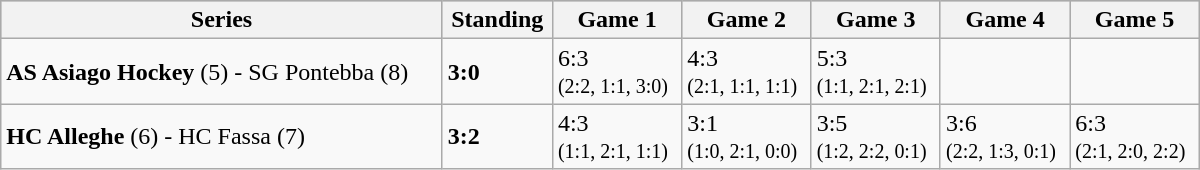<table class="wikitable" width="800px">
<tr style="background-color:#c0c0c0;">
<th>Series</th>
<th>Standing</th>
<th>Game 1</th>
<th>Game 2</th>
<th>Game 3</th>
<th>Game 4</th>
<th>Game 5</th>
</tr>
<tr>
<td><strong>AS Asiago Hockey</strong> (5) - SG Pontebba (8)</td>
<td><strong>3:0</strong></td>
<td>6:3<br><small>(2:2, 1:1, 3:0)</small></td>
<td>4:3<br><small>(2:1, 1:1, 1:1)</small></td>
<td>5:3<br><small>(1:1, 2:1, 2:1)</small></td>
<td></td>
<td></td>
</tr>
<tr>
<td><strong>HC Alleghe</strong> (6) - HC Fassa (7)</td>
<td><strong>3:2</strong></td>
<td>4:3<br><small>(1:1, 2:1, 1:1)</small></td>
<td>3:1<br><small>(1:0, 2:1, 0:0)</small></td>
<td>3:5<br><small>(1:2, 2:2, 0:1)</small></td>
<td>3:6<br><small>(2:2, 1:3, 0:1)</small></td>
<td>6:3<br><small>(2:1, 2:0, 2:2)</small></td>
</tr>
</table>
